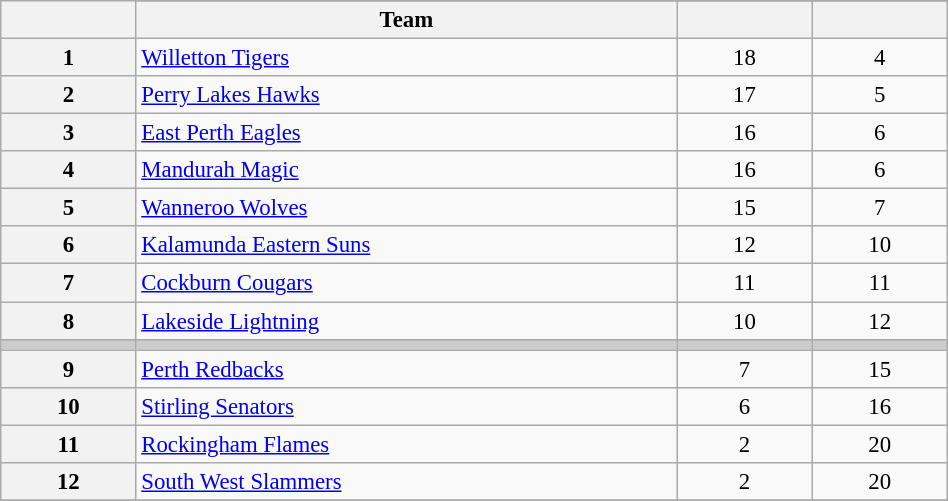<table class="wikitable" width="50%" style="font-size:95%; text-align:center">
<tr>
<th width="5%" rowspan=2></th>
</tr>
<tr>
<th width="20%">Team</th>
<th width="5%"></th>
<th width="5%"></th>
</tr>
<tr>
<th>1</th>
<td align=left><a href='#'>Willetton Tigers</a></td>
<td>18</td>
<td>4</td>
</tr>
<tr>
<th>2</th>
<td align=left><a href='#'>Perry Lakes Hawks</a></td>
<td>17</td>
<td>5</td>
</tr>
<tr>
<th>3</th>
<td align=left><a href='#'>East Perth Eagles</a></td>
<td>16</td>
<td>6</td>
</tr>
<tr>
<th>4</th>
<td align=left><a href='#'>Mandurah Magic</a></td>
<td>16</td>
<td>6</td>
</tr>
<tr>
<th>5</th>
<td align=left><a href='#'>Wanneroo Wolves</a></td>
<td>15</td>
<td>7</td>
</tr>
<tr>
<th>6</th>
<td align=left><a href='#'>Kalamunda Eastern Suns</a></td>
<td>12</td>
<td>10</td>
</tr>
<tr>
<th>7</th>
<td align=left><a href='#'>Cockburn Cougars</a></td>
<td>11</td>
<td>11</td>
</tr>
<tr>
<th>8</th>
<td align=left><a href='#'>Lakeside Lightning</a></td>
<td>10</td>
<td>12</td>
</tr>
<tr bgcolor="#cccccc">
<td></td>
<td></td>
<td></td>
<td></td>
</tr>
<tr>
<th>9</th>
<td align=left><a href='#'>Perth Redbacks</a></td>
<td>7</td>
<td>15</td>
</tr>
<tr>
<th>10</th>
<td align=left><a href='#'>Stirling Senators</a></td>
<td>6</td>
<td>16</td>
</tr>
<tr>
<th>11</th>
<td align=left><a href='#'>Rockingham Flames</a></td>
<td>2</td>
<td>20</td>
</tr>
<tr>
<th>12</th>
<td align=left><a href='#'>South West Slammers</a></td>
<td>2</td>
<td>20</td>
</tr>
<tr>
</tr>
</table>
